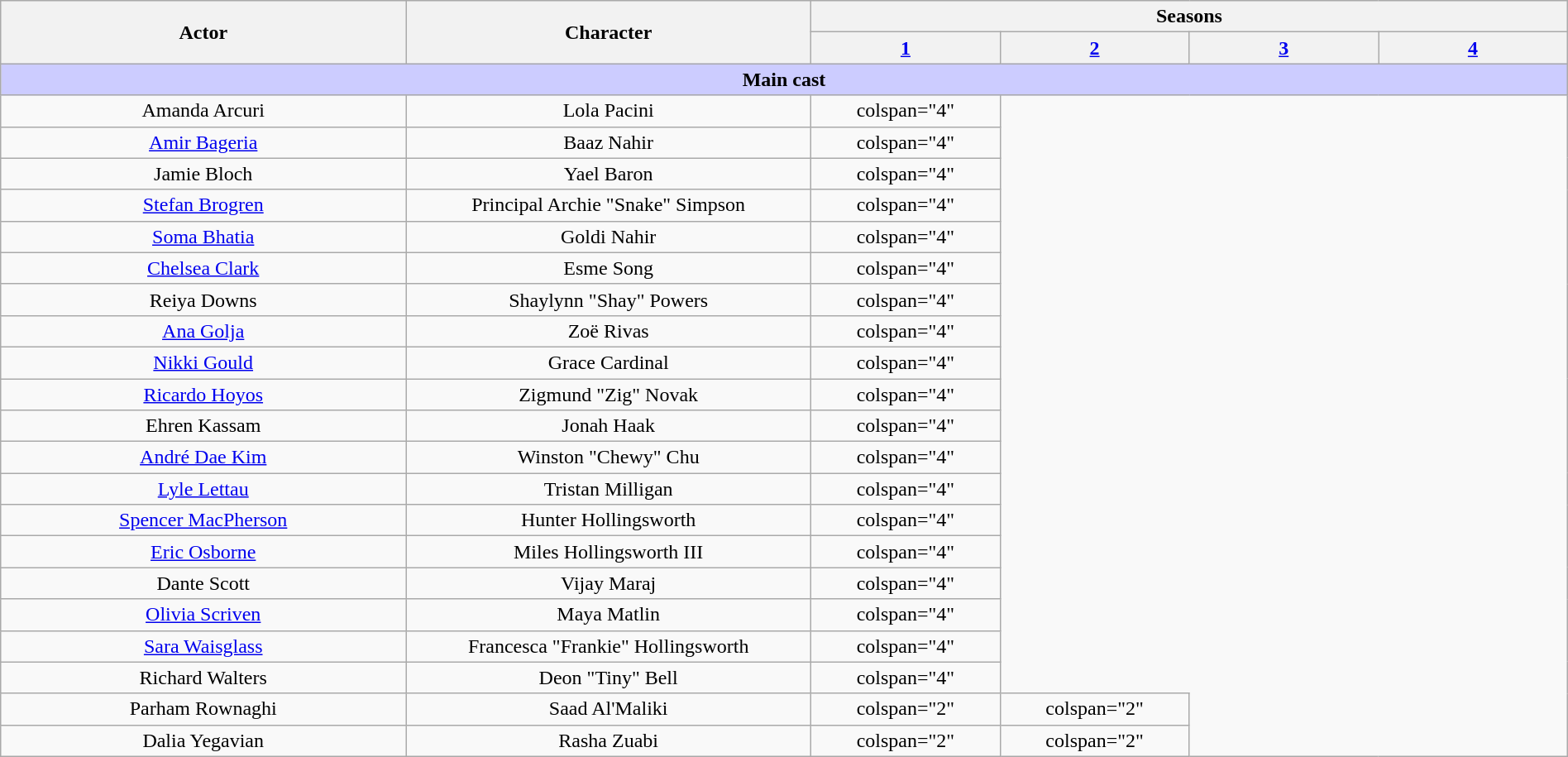<table class="wikitable plainrowheaders" style="text-align:center; width:100%">
<tr>
<th scope="col" rowspan="2" style="width:15%;">Actor</th>
<th scope="col" rowspan="2" style="width:15%;">Character</th>
<th scope="col" colspan="4" style="width:35%;">Seasons</th>
</tr>
<tr>
<th scope="col" style="width:7%;"><a href='#'>1</a></th>
<th scope="col" style="width:7%;"><a href='#'>2</a></th>
<th scope="col" style="width:7%;"><a href='#'>3</a></th>
<th scope="col" style="width:7%;"><a href='#'>4</a></th>
</tr>
<tr>
<td colspan="8" scope="row" style="background-color:#ccccff;"><strong>Main cast</strong></td>
</tr>
<tr>
<td scope="row">Amanda Arcuri</td>
<td>Lola Pacini</td>
<td>colspan="4" </td>
</tr>
<tr>
<td scope="row"><a href='#'>Amir Bageria</a></td>
<td>Baaz Nahir</td>
<td>colspan="4" </td>
</tr>
<tr>
<td scope="row">Jamie Bloch</td>
<td>Yael Baron</td>
<td>colspan="4" </td>
</tr>
<tr>
<td scope="row"><a href='#'>Stefan Brogren</a></td>
<td>Principal Archie "Snake" Simpson</td>
<td>colspan="4" </td>
</tr>
<tr>
<td scope="row"><a href='#'>Soma Bhatia</a></td>
<td>Goldi Nahir</td>
<td>colspan="4" </td>
</tr>
<tr>
<td scope="row"><a href='#'>Chelsea Clark</a></td>
<td>Esme Song</td>
<td>colspan="4" </td>
</tr>
<tr>
<td scope="row">Reiya Downs</td>
<td>Shaylynn "Shay" Powers</td>
<td>colspan="4" </td>
</tr>
<tr>
<td scope="row"><a href='#'>Ana Golja</a></td>
<td>Zoë Rivas</td>
<td>colspan="4" </td>
</tr>
<tr>
<td scope="row"><a href='#'>Nikki Gould</a></td>
<td>Grace Cardinal</td>
<td>colspan="4" </td>
</tr>
<tr>
<td scope="row"><a href='#'>Ricardo Hoyos</a></td>
<td>Zigmund "Zig" Novak</td>
<td>colspan="4" </td>
</tr>
<tr>
<td scope="row">Ehren Kassam</td>
<td>Jonah Haak</td>
<td>colspan="4" </td>
</tr>
<tr>
<td scope="row"><a href='#'>André Dae Kim</a></td>
<td>Winston "Chewy" Chu</td>
<td>colspan="4" </td>
</tr>
<tr>
<td scope="row"><a href='#'>Lyle Lettau</a></td>
<td>Tristan Milligan</td>
<td>colspan="4" </td>
</tr>
<tr>
<td scope="row"><a href='#'>Spencer MacPherson</a></td>
<td>Hunter Hollingsworth</td>
<td>colspan="4" </td>
</tr>
<tr>
<td scope="row"><a href='#'>Eric Osborne</a></td>
<td>Miles Hollingsworth III</td>
<td>colspan="4" </td>
</tr>
<tr>
<td scope="row">Dante Scott</td>
<td>Vijay Maraj</td>
<td>colspan="4" </td>
</tr>
<tr>
<td scope="row"><a href='#'>Olivia Scriven</a></td>
<td>Maya Matlin</td>
<td>colspan="4" </td>
</tr>
<tr>
<td scope="row"><a href='#'>Sara Waisglass</a></td>
<td>Francesca "Frankie" Hollingsworth</td>
<td>colspan="4" </td>
</tr>
<tr>
<td scope="row">Richard Walters</td>
<td>Deon "Tiny" Bell</td>
<td>colspan="4" </td>
</tr>
<tr>
<td scope="row">Parham Rownaghi</td>
<td>Saad Al'Maliki</td>
<td>colspan="2" </td>
<td>colspan="2" </td>
</tr>
<tr>
<td scope="row">Dalia Yegavian</td>
<td>Rasha Zuabi</td>
<td>colspan="2" </td>
<td>colspan="2" </td>
</tr>
</table>
